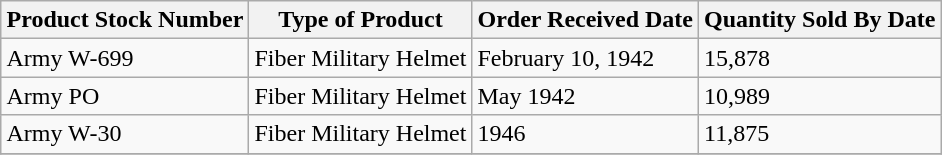<table class="wikitable" style="margin: 1em auto 1em auto;">
<tr>
<th>Product Stock Number</th>
<th>Type of Product</th>
<th>Order Received Date</th>
<th>Quantity Sold By Date</th>
</tr>
<tr>
<td>Army W-699</td>
<td>Fiber Military Helmet</td>
<td>February 10, 1942</td>
<td>15,878</td>
</tr>
<tr>
<td>Army PO</td>
<td>Fiber Military Helmet</td>
<td>May 1942</td>
<td>10,989</td>
</tr>
<tr>
<td>Army W-30</td>
<td>Fiber Military Helmet</td>
<td>1946</td>
<td>11,875</td>
</tr>
<tr>
</tr>
</table>
